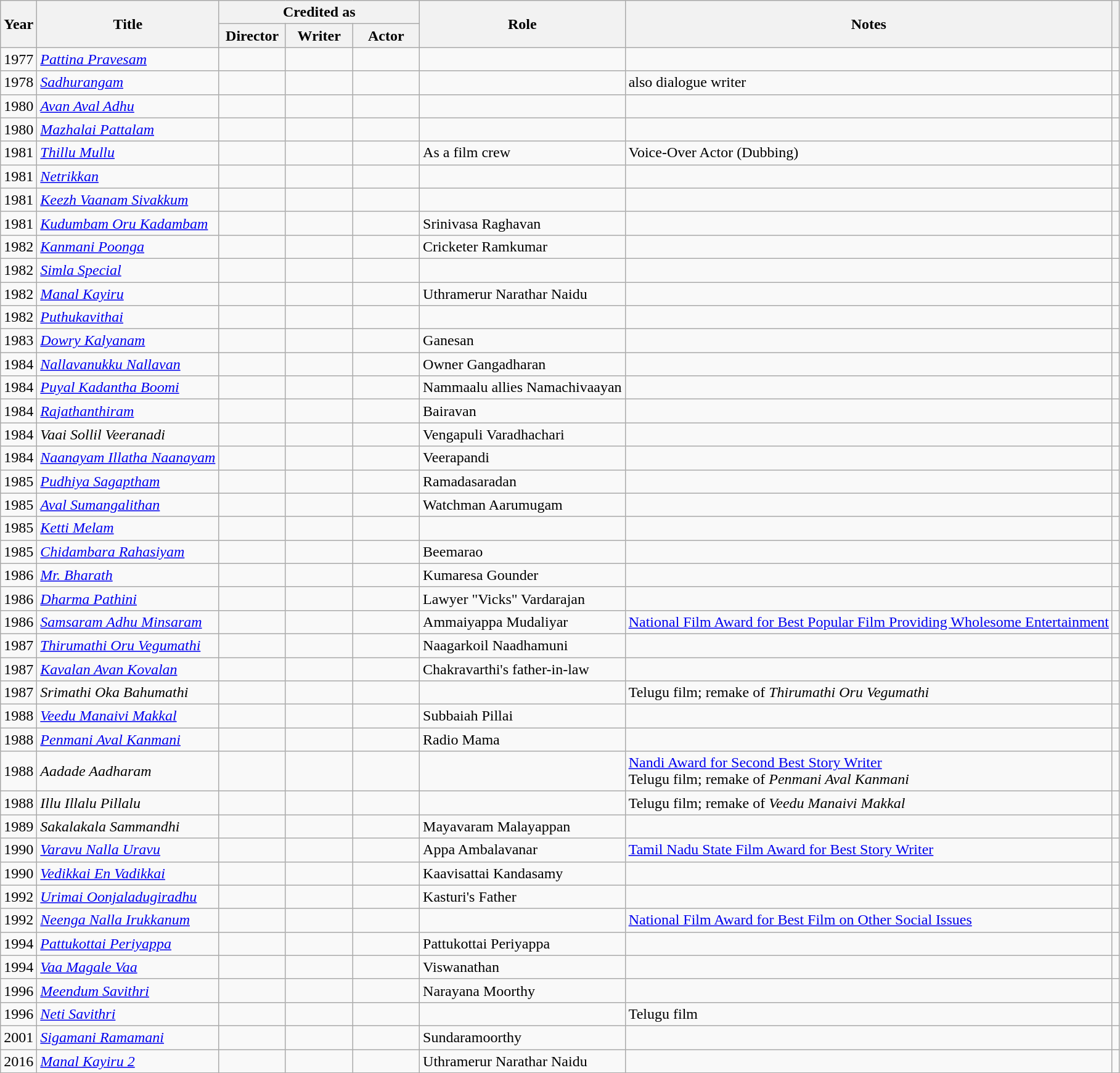<table class="wikitable sortable">
<tr>
<th rowspan=2>Year</th>
<th rowspan=2>Title</th>
<th colspan=3>Credited as</th>
<th rowspan=2>Role</th>
<th rowspan=2 class=unsortable>Notes</th>
<th rowspan=2 class=unsortable></th>
</tr>
<tr>
<th width=65>Director</th>
<th width=65>Writer</th>
<th width=65>Actor</th>
</tr>
<tr>
<td>1977</td>
<td><em><a href='#'>Pattina Pravesam</a></em></td>
<td style="text-align:center;"></td>
<td style="text-align:center;"></td>
<td style="text-align:center;"></td>
<td></td>
<td></td>
<td></td>
</tr>
<tr>
<td>1978</td>
<td><em><a href='#'>Sadhurangam</a></em></td>
<td style="text-align:center;"></td>
<td style="text-align:center;"></td>
<td style="text-align:center;"></td>
<td></td>
<td>also dialogue writer</td>
<td></td>
</tr>
<tr>
<td>1980</td>
<td><em><a href='#'>Avan Aval Adhu</a></em></td>
<td style="text-align:center;"></td>
<td style="text-align:center;"></td>
<td style="text-align:center;"></td>
<td></td>
<td></td>
<td></td>
</tr>
<tr>
<td>1980</td>
<td><em><a href='#'>Mazhalai Pattalam</a></em></td>
<td style="text-align:center;"></td>
<td style="text-align:center;"></td>
<td style="text-align:center;"></td>
<td></td>
<td></td>
<td></td>
</tr>
<tr>
<td>1981</td>
<td><em><a href='#'>Thillu Mullu</a></em></td>
<td style="text-align:center;"></td>
<td style="text-align:center;"></td>
<td style="text-align:center;"></td>
<td>As a film crew</td>
<td>Voice-Over Actor (Dubbing)</td>
<td></td>
</tr>
<tr>
<td>1981</td>
<td><em><a href='#'>Netrikkan</a></em></td>
<td style="text-align:center;"></td>
<td style="text-align:center;"></td>
<td style="text-align:center;"></td>
<td></td>
<td></td>
<td></td>
</tr>
<tr>
<td>1981</td>
<td><em><a href='#'>Keezh Vaanam Sivakkum</a></em></td>
<td style="text-align:center;"></td>
<td style="text-align:center;"></td>
<td style="text-align:center;"></td>
<td></td>
<td></td>
<td></td>
</tr>
<tr>
<td>1981</td>
<td><em><a href='#'>Kudumbam Oru Kadambam</a></em></td>
<td style="text-align:center;"></td>
<td style="text-align:center;"></td>
<td style="text-align:center;"></td>
<td>Srinivasa Raghavan</td>
<td></td>
<td></td>
</tr>
<tr>
<td>1982</td>
<td><em><a href='#'>Kanmani Poonga</a></em></td>
<td style="text-align:center;"></td>
<td style="text-align:center;"></td>
<td style="text-align:center;"></td>
<td>Cricketer Ramkumar</td>
<td></td>
<td></td>
</tr>
<tr>
<td>1982</td>
<td><em><a href='#'>Simla Special</a></em></td>
<td style="text-align:center;"></td>
<td style="text-align:center;"></td>
<td style="text-align:center;"></td>
<td></td>
<td></td>
</tr>
<tr>
<td>1982</td>
<td><em><a href='#'>Manal Kayiru</a></em></td>
<td style="text-align:center;"></td>
<td style="text-align:center;"></td>
<td style="text-align:center;"></td>
<td>Uthramerur Narathar Naidu</td>
<td></td>
<td></td>
</tr>
<tr>
<td>1982</td>
<td><em><a href='#'>Puthukavithai</a></em></td>
<td style="text-align:center;"></td>
<td style="text-align:center;"></td>
<td style="text-align:center;"></td>
<td></td>
<td></td>
</tr>
<tr>
<td>1983</td>
<td><em><a href='#'>Dowry Kalyanam</a></em></td>
<td style="text-align:center;"></td>
<td style="text-align:center;"></td>
<td style="text-align:center;"></td>
<td>Ganesan</td>
<td></td>
<td></td>
</tr>
<tr>
<td>1984</td>
<td><em><a href='#'>Nallavanukku Nallavan</a></em></td>
<td style="text-align:center;"></td>
<td style="text-align:center;"></td>
<td style="text-align:center;"></td>
<td>Owner Gangadharan</td>
<td></td>
<td></td>
</tr>
<tr>
<td>1984</td>
<td><em><a href='#'>Puyal Kadantha Boomi</a></em></td>
<td style="text-align:center;"></td>
<td style="text-align:center;"></td>
<td style="text-align:center;"></td>
<td>Nammaalu allies Namachivaayan</td>
<td></td>
</tr>
<tr>
<td>1984</td>
<td><em><a href='#'>Rajathanthiram</a></em></td>
<td style="text-align:center;"></td>
<td style="text-align:center;"></td>
<td style="text-align:center;"></td>
<td>Bairavan</td>
<td></td>
<td></td>
</tr>
<tr>
<td>1984</td>
<td><em>Vaai Sollil Veeranadi</em></td>
<td style="text-align:center;"></td>
<td style="text-align:center;"></td>
<td style="text-align:center;"></td>
<td>Vengapuli Varadhachari</td>
<td></td>
</tr>
<tr>
<td>1984</td>
<td><em><a href='#'>Naanayam Illatha Naanayam</a></em></td>
<td style="text-align:center;"></td>
<td style="text-align:center;"></td>
<td style="text-align:center;"></td>
<td>Veerapandi</td>
<td></td>
<td></td>
</tr>
<tr>
<td>1985</td>
<td><em><a href='#'>Pudhiya Sagaptham</a></em></td>
<td style="text-align:center;"></td>
<td style="text-align:center;"></td>
<td style="text-align:center;"></td>
<td>Ramadasaradan</td>
<td></td>
<td></td>
</tr>
<tr>
<td>1985</td>
<td><em><a href='#'>Aval Sumangalithan</a></em></td>
<td style="text-align:center;"></td>
<td style="text-align:center;"></td>
<td style="text-align:center;"></td>
<td>Watchman Aarumugam</td>
<td></td>
<td></td>
</tr>
<tr>
<td>1985</td>
<td><em><a href='#'>Ketti Melam</a></em></td>
<td style="text-align:center;"></td>
<td style="text-align:center;"></td>
<td style="text-align:center;"></td>
<td></td>
<td></td>
<td></td>
</tr>
<tr>
<td>1985</td>
<td><em><a href='#'>Chidambara Rahasiyam</a></em></td>
<td style="text-align:center;"></td>
<td style="text-align:center;"></td>
<td style="text-align:center;"></td>
<td>Beemarao</td>
<td></td>
<td></td>
</tr>
<tr>
<td>1986</td>
<td><em><a href='#'>Mr. Bharath</a></em></td>
<td style="text-align:center;"></td>
<td style="text-align:center;"></td>
<td style="text-align:center;"></td>
<td>Kumaresa Gounder</td>
<td></td>
<td></td>
</tr>
<tr>
<td>1986</td>
<td><em><a href='#'>Dharma Pathini</a></em></td>
<td style="text-align:center;"></td>
<td style="text-align:center;"></td>
<td style="text-align:center;"></td>
<td>Lawyer "Vicks" Vardarajan</td>
<td></td>
<td></td>
</tr>
<tr>
<td>1986</td>
<td><em><a href='#'>Samsaram Adhu Minsaram</a></em></td>
<td style="text-align:center;"></td>
<td style="text-align:center;"></td>
<td style="text-align:center;"></td>
<td>Ammaiyappa Mudaliyar</td>
<td><a href='#'>National Film Award for Best Popular Film Providing Wholesome Entertainment</a></td>
<td></td>
</tr>
<tr>
<td>1987</td>
<td><em><a href='#'>Thirumathi Oru Vegumathi</a></em></td>
<td style="text-align:center;"></td>
<td style="text-align:center;"></td>
<td style="text-align:center;"></td>
<td>Naagarkoil Naadhamuni</td>
<td></td>
<td></td>
</tr>
<tr>
<td>1987</td>
<td><em><a href='#'>Kavalan Avan Kovalan</a></em></td>
<td style="text-align:center;"></td>
<td style="text-align:center;"></td>
<td style="text-align:center;"></td>
<td>Chakravarthi's father-in-law</td>
<td></td>
<td></td>
</tr>
<tr>
<td>1987</td>
<td><em>Srimathi Oka Bahumathi</em></td>
<td style="text-align:center;"></td>
<td style="text-align:center;"></td>
<td style="text-align:center;"></td>
<td></td>
<td>Telugu film; remake of <em>Thirumathi Oru Vegumathi</em></td>
</tr>
<tr>
<td>1988</td>
<td><em><a href='#'>Veedu Manaivi Makkal</a></em></td>
<td style="text-align:center;"></td>
<td style="text-align:center;"></td>
<td style="text-align:center;"></td>
<td>Subbaiah Pillai</td>
<td></td>
<td></td>
</tr>
<tr>
<td>1988</td>
<td><em><a href='#'>Penmani Aval Kanmani</a></em></td>
<td style="text-align:center;"></td>
<td style="text-align:center;"></td>
<td style="text-align:center;"></td>
<td>Radio Mama</td>
<td></td>
<td></td>
</tr>
<tr>
<td>1988</td>
<td><em>Aadade Aadharam</em></td>
<td style="text-align:center;"></td>
<td style="text-align:center;"></td>
<td style="text-align:center;"></td>
<td></td>
<td><a href='#'>Nandi Award for Second Best Story Writer</a><br>Telugu film; remake of <em>Penmani Aval Kanmani</em></td>
<td></td>
</tr>
<tr>
<td>1988</td>
<td><em>Illu Illalu Pillalu</em></td>
<td style="text-align:center;"></td>
<td style="text-align:center;"></td>
<td style="text-align:center;"></td>
<td></td>
<td>Telugu film; remake of <em>Veedu Manaivi Makkal</em></td>
<td></td>
</tr>
<tr>
<td>1989</td>
<td><em>Sakalakala Sammandhi</em></td>
<td style="text-align:center;"></td>
<td style="text-align:center;"></td>
<td style="text-align:center;"></td>
<td>Mayavaram Malayappan</td>
<td></td>
<td></td>
</tr>
<tr>
<td>1990</td>
<td><em><a href='#'>Varavu Nalla Uravu</a></em></td>
<td style="text-align:center;"></td>
<td style="text-align:center;"></td>
<td style="text-align:center;"></td>
<td>Appa Ambalavanar</td>
<td><a href='#'>Tamil Nadu State Film Award for Best Story Writer</a></td>
<td></td>
</tr>
<tr>
<td>1990</td>
<td><em><a href='#'>Vedikkai En Vadikkai</a></em></td>
<td style="text-align:center;"></td>
<td style="text-align:center;"></td>
<td style="text-align:center;"></td>
<td>Kaavisattai Kandasamy</td>
<td></td>
<td></td>
</tr>
<tr>
<td>1992</td>
<td><em><a href='#'>Urimai Oonjaladugiradhu</a></em></td>
<td style="text-align:center;"></td>
<td style="text-align:center;"></td>
<td style="text-align:center;"></td>
<td>Kasturi's Father</td>
<td></td>
<td></td>
</tr>
<tr>
<td>1992</td>
<td><em><a href='#'>Neenga Nalla Irukkanum</a></em></td>
<td style="text-align:center;"></td>
<td style="text-align:center;"></td>
<td style="text-align:center;"></td>
<td></td>
<td><a href='#'>National Film Award for Best Film on Other Social Issues</a></td>
<td></td>
</tr>
<tr>
<td>1994</td>
<td><em><a href='#'>Pattukottai Periyappa</a></em></td>
<td style="text-align:center;"></td>
<td style="text-align:center;"></td>
<td style="text-align:center;"></td>
<td>Pattukottai Periyappa</td>
<td></td>
<td></td>
</tr>
<tr>
<td>1994</td>
<td><em><a href='#'>Vaa Magale Vaa</a></em></td>
<td style="text-align:center;"></td>
<td style="text-align:center;"></td>
<td style="text-align:center;"></td>
<td>Viswanathan</td>
<td></td>
<td></td>
</tr>
<tr>
<td>1996</td>
<td><em><a href='#'>Meendum Savithri</a></em></td>
<td style="text-align:center;"></td>
<td style="text-align:center;"></td>
<td style="text-align:center;"></td>
<td>Narayana Moorthy</td>
<td></td>
<td></td>
</tr>
<tr>
<td>1996</td>
<td><em><a href='#'>Neti Savithri</a></em></td>
<td style="text-align:center;"></td>
<td style="text-align:center;"></td>
<td style="text-align:center;"></td>
<td></td>
<td>Telugu film</td>
<td></td>
</tr>
<tr>
<td>2001</td>
<td><em><a href='#'>Sigamani Ramamani</a></em></td>
<td style="text-align:center;"></td>
<td style="text-align:center;"></td>
<td style="text-align:center;"></td>
<td>Sundaramoorthy</td>
<td></td>
<td></td>
</tr>
<tr>
<td>2016</td>
<td><em><a href='#'>Manal Kayiru 2</a></em></td>
<td style="text-align:center;"></td>
<td style="text-align:center;"></td>
<td style="text-align:center;"></td>
<td>Uthramerur Narathar Naidu</td>
<td></td>
<td></td>
</tr>
<tr>
</tr>
</table>
